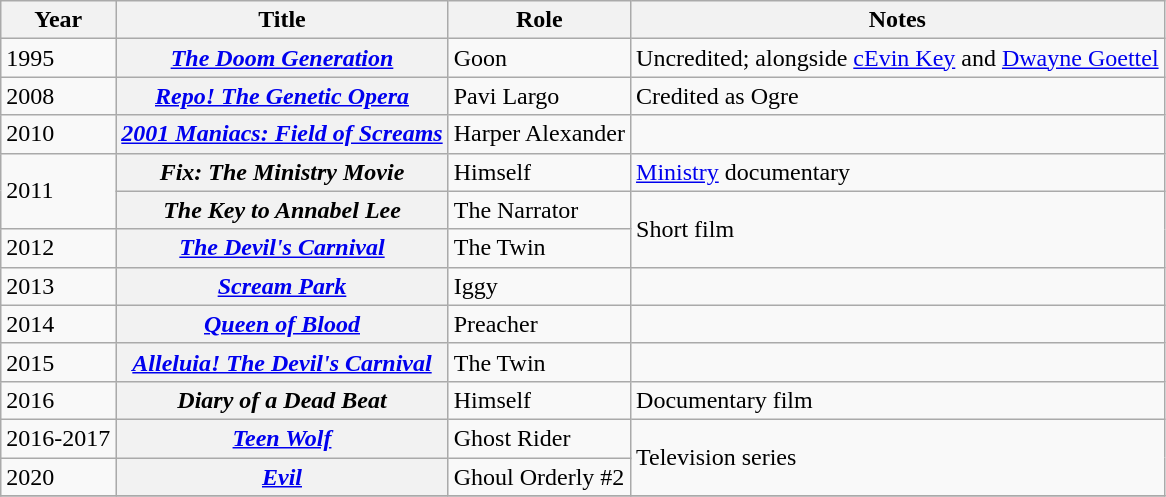<table class="wikitable plainrowheaders sortable">
<tr>
<th scope="col">Year</th>
<th scope="col">Title</th>
<th scope="col">Role</th>
<th scope="col" class="unsortable">Notes</th>
</tr>
<tr>
<td>1995</td>
<th scope="row"><em><a href='#'>The Doom Generation</a></em></th>
<td>Goon</td>
<td>Uncredited; alongside <a href='#'>cEvin Key</a> and <a href='#'>Dwayne Goettel</a></td>
</tr>
<tr>
<td>2008</td>
<th scope="row"><em><a href='#'>Repo! The Genetic Opera</a></em></th>
<td>Pavi Largo</td>
<td>Credited as Ogre</td>
</tr>
<tr>
<td>2010</td>
<th scope="row"><em><a href='#'>2001 Maniacs: Field of Screams</a></em></th>
<td>Harper Alexander</td>
<td></td>
</tr>
<tr>
<td rowspan=2>2011</td>
<th scope="row"><em>Fix: The Ministry Movie</em></th>
<td>Himself</td>
<td><a href='#'>Ministry</a> documentary</td>
</tr>
<tr>
<th scope="row"><em>The Key to Annabel Lee</em></th>
<td>The Narrator</td>
<td rowspan=2>Short film</td>
</tr>
<tr>
<td>2012</td>
<th scope="row"><em><a href='#'>The Devil's Carnival</a></em></th>
<td>The Twin</td>
</tr>
<tr>
<td>2013</td>
<th scope="row"><em><a href='#'>Scream Park</a></em></th>
<td>Iggy</td>
<td></td>
</tr>
<tr>
<td>2014</td>
<th scope="row"><em><a href='#'>Queen of Blood</a></em></th>
<td>Preacher</td>
<td></td>
</tr>
<tr>
<td>2015</td>
<th scope="row"><em><a href='#'>Alleluia! The Devil's Carnival</a></em></th>
<td>The Twin</td>
<td></td>
</tr>
<tr>
<td>2016</td>
<th scope="row"><em>Diary of a Dead Beat</em></th>
<td>Himself</td>
<td>Documentary film</td>
</tr>
<tr>
<td>2016-2017</td>
<th scope="row"><em><a href='#'>Teen Wolf</a></em></th>
<td>Ghost Rider</td>
<td rowspan=2>Television series</td>
</tr>
<tr>
<td>2020</td>
<th scope="row"><em><a href='#'>Evil</a></em></th>
<td>Ghoul Orderly #2</td>
</tr>
<tr>
</tr>
</table>
